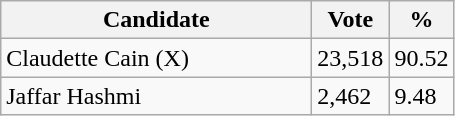<table class="wikitable">
<tr>
<th bgcolor="#DDDDFF" width="200px">Candidate</th>
<th bgcolor="#DDDDFF">Vote</th>
<th bgcolor="#DDDDFF">%</th>
</tr>
<tr>
<td>Claudette Cain (X)</td>
<td>23,518</td>
<td>90.52</td>
</tr>
<tr>
<td>Jaffar Hashmi</td>
<td>2,462</td>
<td>9.48</td>
</tr>
</table>
